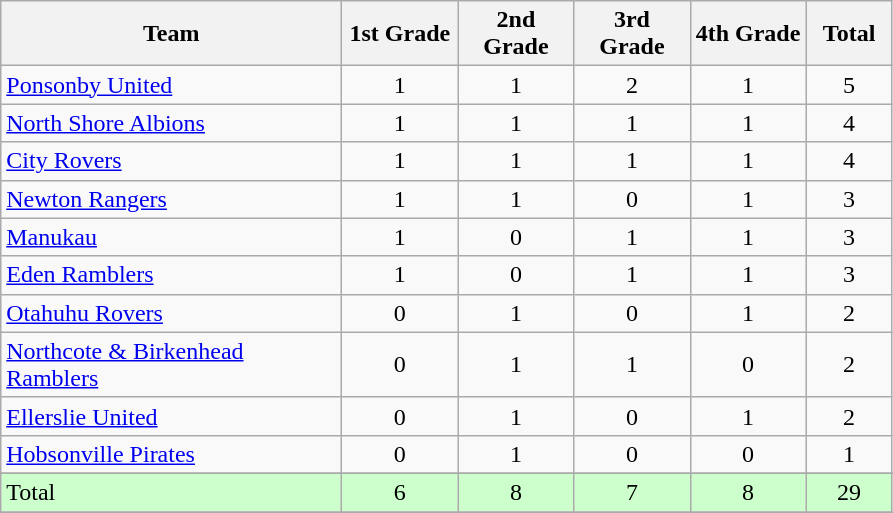<table class="wikitable" style="text-align:center;">
<tr>
<th width=220>Team</th>
<th width=70 abbr="1st Grade">1st Grade</th>
<th width=70 abbr="2nd Grade">2nd Grade</th>
<th width=70 abbr="3rd Grade">3rd Grade</th>
<th width=70 abbr="4th Grade">4th Grade</th>
<th width=50 abbr="Total">Total</th>
</tr>
<tr>
<td style="text-align:left;"><a href='#'>Ponsonby United</a></td>
<td>1</td>
<td>1</td>
<td>2</td>
<td>1</td>
<td>5</td>
</tr>
<tr>
<td style="text-align:left;"><a href='#'>North Shore Albions</a></td>
<td>1</td>
<td>1</td>
<td>1</td>
<td>1</td>
<td>4</td>
</tr>
<tr>
<td style="text-align:left;"><a href='#'>City Rovers</a></td>
<td>1</td>
<td>1</td>
<td>1</td>
<td>1</td>
<td>4</td>
</tr>
<tr>
<td style="text-align:left;"><a href='#'>Newton Rangers</a></td>
<td>1</td>
<td>1</td>
<td>0</td>
<td>1</td>
<td>3</td>
</tr>
<tr>
<td style="text-align:left;"><a href='#'>Manukau</a></td>
<td>1</td>
<td>0</td>
<td>1</td>
<td>1</td>
<td>3</td>
</tr>
<tr>
<td style="text-align:left;"><a href='#'>Eden Ramblers</a></td>
<td>1</td>
<td>0</td>
<td>1</td>
<td>1</td>
<td>3</td>
</tr>
<tr>
<td style="text-align:left;"><a href='#'>Otahuhu Rovers</a></td>
<td>0</td>
<td>1</td>
<td>0</td>
<td>1</td>
<td>2</td>
</tr>
<tr>
<td style="text-align:left;"><a href='#'>Northcote & Birkenhead Ramblers</a></td>
<td>0</td>
<td>1</td>
<td>1</td>
<td>0</td>
<td>2</td>
</tr>
<tr>
<td style="text-align:left;"><a href='#'>Ellerslie United</a></td>
<td>0</td>
<td>1</td>
<td>0</td>
<td>1</td>
<td>2</td>
</tr>
<tr>
<td style="text-align:left;"><a href='#'>Hobsonville Pirates</a></td>
<td>0</td>
<td>1</td>
<td>0</td>
<td>0</td>
<td>1</td>
</tr>
<tr>
</tr>
<tr style="background: #ccffcc;">
<td style="text-align:left;">Total</td>
<td>6</td>
<td>8</td>
<td>7</td>
<td>8</td>
<td>29</td>
</tr>
<tr>
</tr>
</table>
